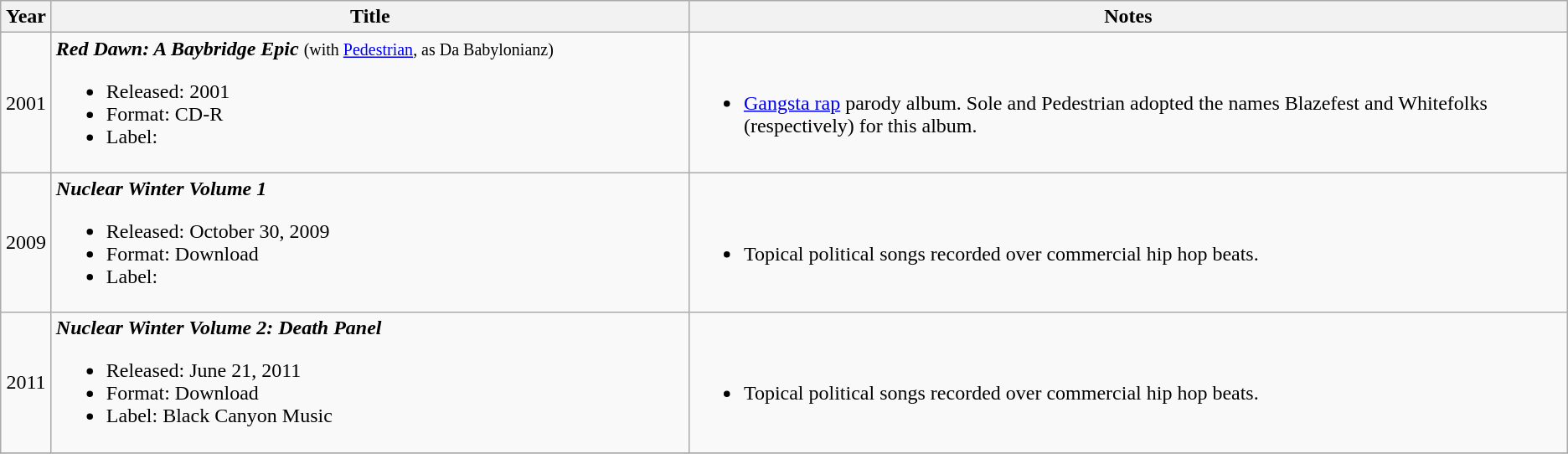<table class="wikitable">
<tr>
<th rowspan="1" style="width:33px;">Year</th>
<th rowspan="1" style="width:500px;">Title</th>
<th rowspan="1">Notes</th>
</tr>
<tr>
<td style="text-align:center;">2001</td>
<td><strong><em>Red Dawn: A Baybridge Epic</em></strong> <small>(with <a href='#'>Pedestrian</a>, as Da Babylonianz)</small><br><ul><li>Released: 2001</li><li>Format: CD-R</li><li>Label:</li></ul></td>
<td><br><ul><li><a href='#'>Gangsta rap</a> parody album. Sole and Pedestrian adopted the names Blazefest and Whitefolks (respectively) for this album.</li></ul></td>
</tr>
<tr>
<td style="text-align:center;">2009</td>
<td><strong><em>Nuclear Winter Volume 1</em></strong><br><ul><li>Released: October 30, 2009</li><li>Format: Download</li><li>Label:</li></ul></td>
<td><br><ul><li>Topical political songs recorded over commercial hip hop beats.</li></ul></td>
</tr>
<tr>
<td style="text-align:center;">2011</td>
<td><strong><em>Nuclear Winter Volume 2: Death Panel</em></strong><br><ul><li>Released: June 21, 2011</li><li>Format: Download</li><li>Label: Black Canyon Music</li></ul></td>
<td><br><ul><li>Topical political songs recorded over commercial hip hop beats.</li></ul></td>
</tr>
<tr>
</tr>
</table>
